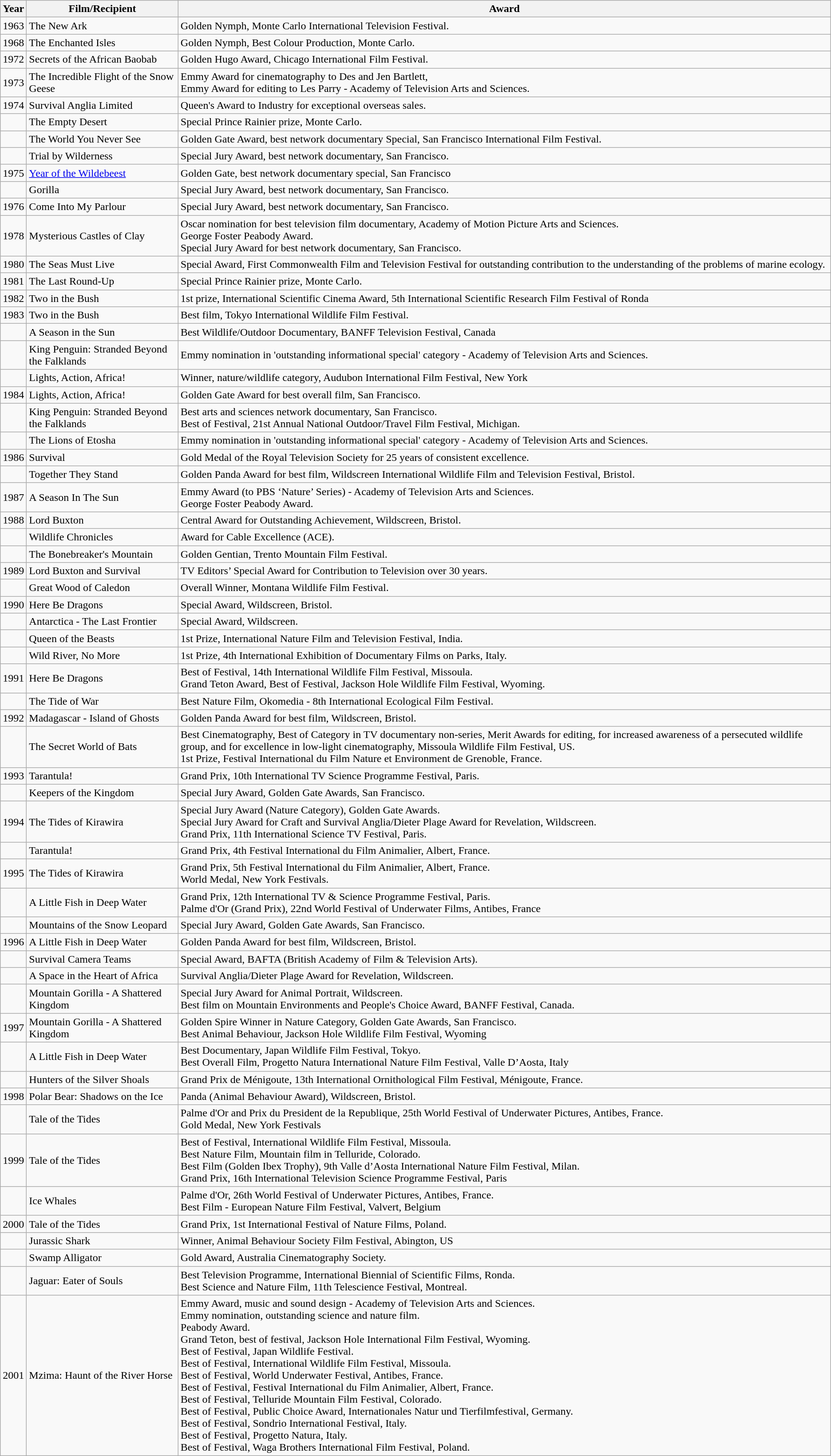<table class="wikitable">
<tr>
<th>Year</th>
<th>Film/Recipient</th>
<th>Award</th>
</tr>
<tr>
<td>1963</td>
<td>The New Ark</td>
<td>Golden Nymph, Monte Carlo International Television Festival.</td>
</tr>
<tr>
<td>1968</td>
<td>The Enchanted Isles</td>
<td>Golden Nymph, Best Colour Production, Monte Carlo.</td>
</tr>
<tr>
<td>1972</td>
<td>Secrets of the African Baobab</td>
<td>Golden Hugo Award, Chicago International Film Festival.</td>
</tr>
<tr>
<td>1973</td>
<td>The Incredible Flight of the Snow Geese</td>
<td>Emmy Award for cinematography to Des and Jen Bartlett,<br>Emmy Award for editing to Les Parry - Academy of Television Arts and Sciences.</td>
</tr>
<tr>
<td>1974</td>
<td>Survival Anglia Limited</td>
<td>Queen's Award to Industry for exceptional overseas sales.</td>
</tr>
<tr>
<td></td>
<td>The Empty Desert</td>
<td>Special Prince Rainier prize, Monte Carlo.</td>
</tr>
<tr>
<td></td>
<td>The World You Never See</td>
<td>Golden Gate Award, best network documentary Special, San Francisco International Film Festival.</td>
</tr>
<tr>
<td></td>
<td>Trial by Wilderness</td>
<td>Special Jury Award, best network documentary, San Francisco.</td>
</tr>
<tr>
<td>1975</td>
<td><a href='#'>Year of the Wildebeest</a></td>
<td>Golden Gate, best network documentary special, San Francisco</td>
</tr>
<tr>
<td></td>
<td>Gorilla</td>
<td>Special Jury Award, best network documentary, San Francisco.</td>
</tr>
<tr>
<td>1976</td>
<td>Come Into My Parlour</td>
<td>Special Jury Award, best network documentary, San Francisco.</td>
</tr>
<tr>
<td>1978</td>
<td>Mysterious Castles of Clay</td>
<td>Oscar nomination for best television film documentary, Academy of Motion Picture Arts and Sciences.<br>George Foster Peabody Award.<br>Special Jury Award for best network documentary, San Francisco.</td>
</tr>
<tr>
<td>1980</td>
<td>The Seas Must Live</td>
<td>Special Award, First Commonwealth Film and Television Festival for outstanding contribution to the understanding of the problems of marine ecology.</td>
</tr>
<tr>
<td>1981</td>
<td>The Last Round-Up</td>
<td>Special Prince Rainier prize, Monte Carlo.</td>
</tr>
<tr>
<td>1982</td>
<td>Two in the Bush</td>
<td>1st prize, International Scientific Cinema Award, 5th International Scientific Research Film Festival of Ronda</td>
</tr>
<tr>
<td>1983</td>
<td>Two in the Bush</td>
<td>Best film, Tokyo International Wildlife Film Festival.</td>
</tr>
<tr>
<td></td>
<td>A Season in the Sun</td>
<td>Best Wildlife/Outdoor Documentary, BANFF Television Festival, Canada</td>
</tr>
<tr>
<td></td>
<td>King Penguin: Stranded Beyond the Falklands</td>
<td>Emmy nomination in 'outstanding informational special' category - Academy of Television Arts and Sciences.</td>
</tr>
<tr>
<td></td>
<td>Lights, Action, Africa!</td>
<td>Winner, nature/wildlife category, Audubon International Film Festival, New York</td>
</tr>
<tr>
<td>1984</td>
<td>Lights, Action, Africa!</td>
<td>Golden Gate Award for best overall film, San Francisco.</td>
</tr>
<tr>
<td></td>
<td>King Penguin: Stranded Beyond the Falklands</td>
<td>Best arts and sciences network documentary, San Francisco.<br>Best of Festival, 21st Annual National Outdoor/Travel Film Festival, Michigan.</td>
</tr>
<tr>
<td></td>
<td>The Lions of Etosha</td>
<td>Emmy nomination in 'outstanding informational special' category - Academy of Television Arts and Sciences.</td>
</tr>
<tr>
<td>1986</td>
<td>Survival</td>
<td>Gold Medal of the Royal Television Society for 25 years of consistent excellence.</td>
</tr>
<tr>
<td></td>
<td>Together They Stand</td>
<td>Golden Panda Award for best film, Wildscreen International Wildlife Film and Television Festival, Bristol.</td>
</tr>
<tr>
<td>1987</td>
<td>A Season In The Sun</td>
<td>Emmy Award (to PBS ‘Nature’ Series) - Academy of Television Arts and Sciences.<br>George Foster Peabody Award.</td>
</tr>
<tr>
<td>1988</td>
<td>Lord Buxton</td>
<td>Central Award for Outstanding Achievement, Wildscreen, Bristol.</td>
</tr>
<tr>
<td></td>
<td>Wildlife Chronicles</td>
<td>Award for Cable Excellence (ACE).</td>
</tr>
<tr>
<td></td>
<td>The Bonebreaker's Mountain</td>
<td>Golden Gentian, Trento Mountain Film Festival.</td>
</tr>
<tr>
<td>1989</td>
<td>Lord Buxton and Survival</td>
<td>TV Editors’ Special Award for Contribution to Television over 30 years.</td>
</tr>
<tr>
<td></td>
<td>Great Wood of Caledon</td>
<td>Overall Winner, Montana Wildlife Film Festival.</td>
</tr>
<tr>
<td>1990</td>
<td>Here Be Dragons</td>
<td>Special Award, Wildscreen, Bristol.</td>
</tr>
<tr>
<td></td>
<td>Antarctica - The Last Frontier</td>
<td>Special Award, Wildscreen.</td>
</tr>
<tr>
<td></td>
<td>Queen of the Beasts</td>
<td>1st Prize, International Nature Film and Television Festival, India.</td>
</tr>
<tr>
<td></td>
<td>Wild River, No More</td>
<td>1st Prize, 4th International Exhibition of Documentary Films on Parks, Italy.</td>
</tr>
<tr>
<td>1991</td>
<td>Here Be Dragons</td>
<td>Best of Festival, 14th International Wildlife Film Festival, Missoula.<br>Grand Teton Award, Best of Festival, Jackson Hole Wildlife Film Festival, Wyoming.</td>
</tr>
<tr>
<td></td>
<td>The Tide of War</td>
<td>Best Nature Film, Okomedia - 8th International Ecological Film Festival.</td>
</tr>
<tr>
<td>1992</td>
<td>Madagascar - Island of Ghosts</td>
<td>Golden Panda Award for best film, Wildscreen, Bristol.</td>
</tr>
<tr>
<td></td>
<td>The Secret World of Bats</td>
<td>Best Cinematography, Best of Category in TV documentary non-series, Merit Awards for editing, for increased awareness of a persecuted wildlife group, and for excellence in low-light cinematography, Missoula Wildlife Film Festival, US.<br>1st Prize, Festival International du Film Nature et Environment de Grenoble, France.</td>
</tr>
<tr>
<td>1993</td>
<td>Tarantula!</td>
<td>Grand Prix, 10th International TV Science Programme Festival, Paris.</td>
</tr>
<tr>
<td></td>
<td>Keepers of the Kingdom</td>
<td>Special Jury Award, Golden Gate Awards, San Francisco.</td>
</tr>
<tr>
<td>1994</td>
<td>The Tides of Kirawira</td>
<td>Special Jury Award (Nature Category), Golden Gate Awards.<br>Special Jury Award for Craft and Survival Anglia/Dieter Plage Award for Revelation, Wildscreen.<br>Grand Prix, 11th International Science TV Festival, Paris.</td>
</tr>
<tr>
<td></td>
<td>Tarantula!</td>
<td>Grand Prix, 4th Festival International du Film Animalier, Albert, France.</td>
</tr>
<tr>
<td>1995</td>
<td>The Tides of Kirawira</td>
<td>Grand Prix, 5th Festival International du Film Animalier, Albert, France.<br>World Medal, New York Festivals.</td>
</tr>
<tr>
<td></td>
<td>A Little Fish in Deep Water</td>
<td>Grand Prix, 12th International TV & Science Programme Festival, Paris.<br>Palme d'Or (Grand Prix), 22nd World Festival of Underwater Films, Antibes, France</td>
</tr>
<tr>
<td></td>
<td>Mountains of the Snow Leopard</td>
<td>Special Jury Award, Golden Gate Awards, San Francisco.</td>
</tr>
<tr>
<td>1996</td>
<td>A Little Fish in Deep Water</td>
<td>Golden Panda Award for best film, Wildscreen, Bristol.</td>
</tr>
<tr>
<td></td>
<td>Survival Camera Teams</td>
<td>Special Award, BAFTA (British Academy of Film & Television Arts).</td>
</tr>
<tr>
<td></td>
<td>A Space in the Heart of Africa</td>
<td>Survival Anglia/Dieter Plage Award for Revelation, Wildscreen.</td>
</tr>
<tr>
<td></td>
<td>Mountain Gorilla - A Shattered Kingdom</td>
<td>Special Jury Award for Animal Portrait, Wildscreen.<br>Best film on Mountain Environments and People's Choice Award, BANFF Festival, Canada.</td>
</tr>
<tr>
<td>1997</td>
<td>Mountain Gorilla - A Shattered Kingdom</td>
<td>Golden Spire Winner in Nature Category, Golden Gate Awards, San Francisco.<br>Best Animal Behaviour, Jackson Hole Wildlife Film Festival, Wyoming</td>
</tr>
<tr>
<td></td>
<td>A Little Fish in Deep Water</td>
<td>Best Documentary, Japan Wildlife Film Festival, Tokyo.<br>Best Overall Film, Progetto Natura International Nature Film Festival, Valle D’Aosta, Italy</td>
</tr>
<tr>
<td></td>
<td>Hunters of the Silver Shoals</td>
<td>Grand Prix de Ménigoute, 13th International Ornithological Film Festival, Ménigoute, France.</td>
</tr>
<tr>
<td>1998</td>
<td>Polar Bear: Shadows on the Ice</td>
<td>Panda (Animal Behaviour Award), Wildscreen, Bristol.</td>
</tr>
<tr>
<td></td>
<td>Tale of the Tides</td>
<td>Palme d'Or and Prix du President de la Republique, 25th World Festival of Underwater Pictures, Antibes, France.<br>Gold Medal, New York Festivals</td>
</tr>
<tr>
<td>1999</td>
<td>Tale of the Tides</td>
<td>Best of Festival, International Wildlife Film Festival, Missoula.<br>Best Nature Film, Mountain film in Telluride, Colorado.<br>Best Film (Golden Ibex Trophy), 9th Valle d’Aosta International Nature Film Festival, Milan.<br>Grand Prix, 16th International Television Science Programme Festival, Paris</td>
</tr>
<tr>
<td></td>
<td>Ice Whales</td>
<td>Palme d'Or, 26th World Festival of Underwater Pictures, Antibes, France.<br>Best Film - European Nature Film Festival, Valvert, Belgium</td>
</tr>
<tr>
<td>2000</td>
<td>Tale of the Tides</td>
<td>Grand Prix, 1st International Festival of Nature Films, Poland.</td>
</tr>
<tr>
<td></td>
<td>Jurassic Shark</td>
<td>Winner, Animal Behaviour Society Film Festival, Abington, US</td>
</tr>
<tr>
<td></td>
<td>Swamp Alligator</td>
<td>Gold Award, Australia Cinematography Society.</td>
</tr>
<tr>
<td></td>
<td>Jaguar: Eater of Souls</td>
<td>Best Television Programme, International Biennial of Scientific Films, Ronda.<br>Best Science and Nature Film, 11th Telescience Festival, Montreal.</td>
</tr>
<tr>
<td>2001</td>
<td>Mzima: Haunt of the River Horse</td>
<td>Emmy Award, music and sound design - Academy of Television Arts and Sciences.<br>Emmy nomination, outstanding science and nature film.<br>Peabody Award.<br>Grand Teton, best of festival, Jackson Hole International Film Festival, Wyoming.<br>Best of Festival, Japan Wildlife Festival.<br>Best of Festival, International Wildlife Film Festival, Missoula.<br>Best of Festival, World Underwater Festival, Antibes, France.<br>Best of Festival, Festival International du Film Animalier, Albert, France.<br>Best of Festival, Telluride Mountain Film Festival, Colorado.<br>Best of Festival, Public Choice Award, Internationales Natur und Tierfilmfestival, Germany.<br>Best of Festival, Sondrio International Festival, Italy.<br>Best of Festival, Progetto Natura, Italy.<br>Best of Festival, Waga Brothers International Film Festival, Poland.</td>
</tr>
</table>
